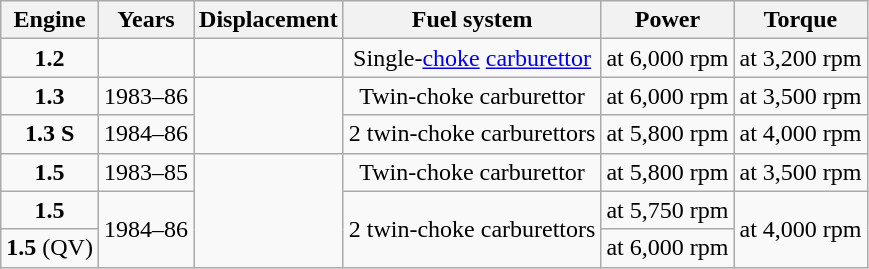<table class="wikitable" style="text-align:center;">
<tr>
<th>Engine</th>
<th>Years</th>
<th>Displacement</th>
<th>Fuel system</th>
<th>Power</th>
<th>Torque</th>
</tr>
<tr>
<td><strong>1.2</strong></td>
<td></td>
<td></td>
<td>Single-<a href='#'>choke</a> <a href='#'>carburettor</a></td>
<td> at 6,000 rpm</td>
<td> at 3,200 rpm</td>
</tr>
<tr>
<td><strong>1.3</strong></td>
<td>1983–86</td>
<td rowspan=2></td>
<td>Twin-choke carburettor</td>
<td> at 6,000 rpm</td>
<td> at 3,500 rpm</td>
</tr>
<tr>
<td><strong>1.3 S</strong></td>
<td>1984–86</td>
<td>2 twin-choke carburettors</td>
<td> at 5,800 rpm</td>
<td> at 4,000 rpm</td>
</tr>
<tr>
<td><strong>1.5</strong></td>
<td>1983–85</td>
<td rowspan=3></td>
<td>Twin-choke carburettor</td>
<td> at 5,800 rpm</td>
<td> at 3,500 rpm</td>
</tr>
<tr>
<td><strong>1.5</strong></td>
<td rowspan=2>1984–86</td>
<td rowspan=2>2 twin-choke carburettors</td>
<td> at 5,750 rpm</td>
<td rowspan=2> at 4,000 rpm</td>
</tr>
<tr>
<td><strong>1.5</strong> (QV)</td>
<td> at 6,000 rpm</td>
</tr>
</table>
